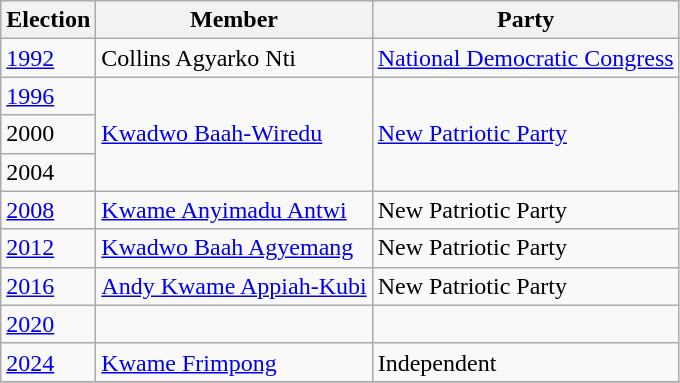<table class="wikitable">
<tr>
<th>Election</th>
<th>Member</th>
<th>Party</th>
</tr>
<tr>
<td><a href='#'>1992</a></td>
<td>Collins Agyarko Nti</td>
<td><a href='#'>National Democratic Congress</a></td>
</tr>
<tr>
<td><a href='#'>1996</a></td>
<td rowspan="3"><a href='#'>Kwadwo Baah-Wiredu</a></td>
<td rowspan="3"><a href='#'>New Patriotic Party</a></td>
</tr>
<tr>
<td>2000</td>
</tr>
<tr>
<td>2004</td>
</tr>
<tr>
<td><a href='#'>2008</a></td>
<td><a href='#'>Kwame Anyimadu Antwi</a></td>
<td>New Patriotic Party</td>
</tr>
<tr>
<td><a href='#'>2012</a></td>
<td><a href='#'>Kwadwo Baah Agyemang</a></td>
<td>New Patriotic Party</td>
</tr>
<tr>
<td><a href='#'>2016</a></td>
<td><a href='#'>Andy Kwame Appiah-Kubi</a></td>
<td>New Patriotic Party</td>
</tr>
<tr>
<td><a href='#'>2020</a></td>
<td></td>
<td></td>
</tr>
<tr>
<td><a href='#'>2024</a></td>
<td><a href='#'>Kwame Frimpong</a></td>
<td>Independent</td>
</tr>
<tr>
</tr>
</table>
